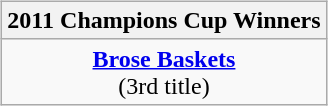<table style="width:100%;">
<tr>
<td style="vertical-align:top; width:33%;"></td>
<td style="width:33%; vertical-align:top; text-align:center;"><br><table class=wikitable style="text-align:center; margin:auto">
<tr>
<th>2011 Champions Cup Winners</th>
</tr>
<tr>
<td><strong><a href='#'>Brose Baskets</a></strong><br>(3rd title)</td>
</tr>
</table>
</td>
<td style="width:33%; vertical-align:top; text-align:center;"></td>
</tr>
</table>
